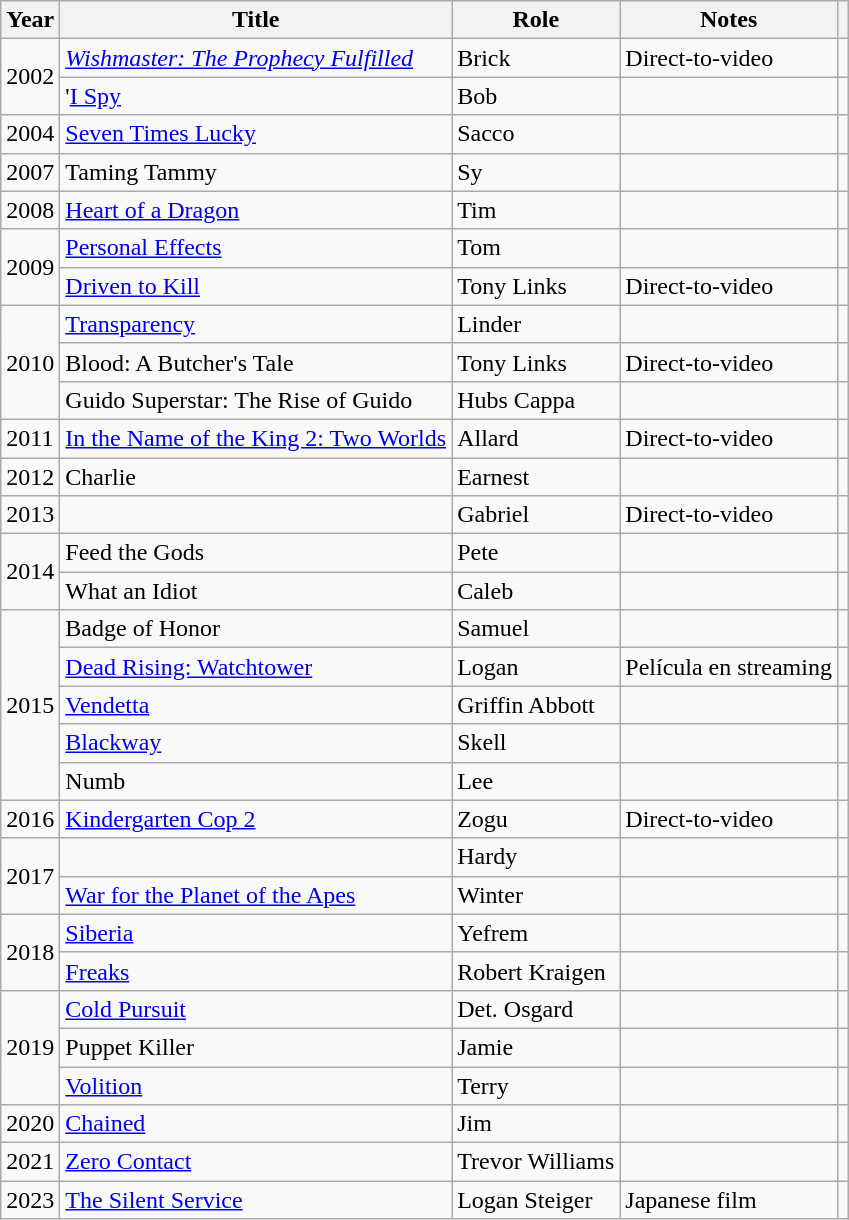<table class="wikitable sortable">
<tr>
<th>Year</th>
<th>Title</th>
<th>Role</th>
<th class="unsortable">Notes</th>
<th class="unsortable"></th>
</tr>
<tr>
<td rowspan="2">2002</td>
<td><em><a href='#'>Wishmaster: The Prophecy Fulfilled</a></em></td>
<td>Brick</td>
<td>Direct-to-video</td>
<td style="text-align:center;"></td>
</tr>
<tr>
<td>'<a href='#'>I Spy</a><em></td>
<td>Bob</td>
<td></td>
<td style="text-align:center;"></td>
</tr>
<tr>
<td>2004</td>
<td></em><a href='#'>Seven Times Lucky</a><em></td>
<td>Sacco</td>
<td></td>
<td style="text-align:center;"></td>
</tr>
<tr>
<td>2007</td>
<td></em>Taming Tammy<em></td>
<td>Sy</td>
<td></td>
<td style="text-align:center;"></td>
</tr>
<tr>
<td>2008</td>
<td></em><a href='#'>Heart of a Dragon</a><em></td>
<td>Tim</td>
<td></td>
<td style="text-align:center;"></td>
</tr>
<tr>
<td rowspan="2">2009</td>
<td></em><a href='#'>Personal Effects</a><em></td>
<td>Tom</td>
<td></td>
<td style="text-align:center;"></td>
</tr>
<tr>
<td></em><a href='#'>Driven to Kill</a><em></td>
<td>Tony Links</td>
<td>Direct-to-video</td>
<td style="text-align:center;"></td>
</tr>
<tr>
<td rowspan="3">2010</td>
<td></em><a href='#'>Transparency</a><em></td>
<td>Linder</td>
<td></td>
<td style="text-align:center;"></td>
</tr>
<tr>
<td></em>Blood: A Butcher's Tale<em></td>
<td>Tony Links</td>
<td>Direct-to-video</td>
<td style="text-align:center;"></td>
</tr>
<tr>
<td></em>Guido Superstar: The Rise of Guido<em></td>
<td>Hubs Cappa</td>
<td></td>
<td style="text-align:center;"></td>
</tr>
<tr>
<td>2011</td>
<td></em><a href='#'>In the Name of the King 2: Two Worlds</a><em></td>
<td>Allard</td>
<td>Direct-to-video</td>
<td style="text-align:center;"></td>
</tr>
<tr>
<td>2012</td>
<td></em>Charlie<em></td>
<td>Earnest</td>
<td></td>
<td style="text-align:center;"></td>
</tr>
<tr>
<td>2013</td>
<td></em><em></td>
<td>Gabriel</td>
<td>Direct-to-video</td>
<td style="text-align:center;"></td>
</tr>
<tr>
<td rowspan="2">2014</td>
<td></em>Feed the Gods<em></td>
<td>Pete</td>
<td></td>
<td style="text-align:center;"></td>
</tr>
<tr>
<td></em>What an Idiot<em></td>
<td>Caleb</td>
<td></td>
<td style="text-align:center;"></td>
</tr>
<tr>
<td rowspan="5">2015</td>
<td></em>Badge of Honor<em></td>
<td>Samuel</td>
<td></td>
<td style="text-align:center;"></td>
</tr>
<tr>
<td></em><a href='#'>Dead Rising: Watchtower</a><em></td>
<td>Logan</td>
<td>Película en streaming</td>
<td style="text-align:center;"></td>
</tr>
<tr>
<td></em><a href='#'>Vendetta</a><em></td>
<td>Griffin Abbott</td>
<td></td>
<td style="text-align:center;"></td>
</tr>
<tr>
<td></em><a href='#'>Blackway</a><em></td>
<td>Skell</td>
<td></td>
<td style="text-align:center;"></td>
</tr>
<tr>
<td></em>Numb<em></td>
<td>Lee</td>
<td></td>
<td style="text-align:center;"></td>
</tr>
<tr>
<td>2016</td>
<td></em><a href='#'>Kindergarten Cop 2</a><em></td>
<td>Zogu</td>
<td>Direct-to-video</td>
<td style="text-align:center;"></td>
</tr>
<tr>
<td rowspan="2">2017</td>
<td></em><em></td>
<td>Hardy</td>
<td></td>
<td style="text-align:center;"></td>
</tr>
<tr>
<td></em><a href='#'>War for the Planet of the Apes</a><em></td>
<td>Winter</td>
<td></td>
<td style="text-align:center;"></td>
</tr>
<tr>
<td rowspan="2">2018</td>
<td></em><a href='#'>Siberia</a><em></td>
<td>Yefrem</td>
<td></td>
<td style="text-align:center;"></td>
</tr>
<tr>
<td></em><a href='#'>Freaks</a><em></td>
<td>Robert Kraigen</td>
<td></td>
<td style="text-align:center;"></td>
</tr>
<tr>
<td rowspan="3">2019</td>
<td></em><a href='#'>Cold Pursuit</a><em></td>
<td>Det. Osgard</td>
<td></td>
<td style="text-align:center;"></td>
</tr>
<tr>
<td></em>Puppet Killer<em></td>
<td>Jamie</td>
<td></td>
<td style="text-align:center;"></td>
</tr>
<tr>
<td></em><a href='#'>Volition</a><em></td>
<td>Terry</td>
<td></td>
<td style="text-align:center;"></td>
</tr>
<tr>
<td>2020</td>
<td></em><a href='#'>Chained</a><em></td>
<td>Jim</td>
<td></td>
<td style="text-align:center;"></td>
</tr>
<tr>
<td>2021</td>
<td></em><a href='#'>Zero Contact</a><em></td>
<td>Trevor Williams</td>
<td></td>
<td style="text-align:center;"></td>
</tr>
<tr>
<td>2023</td>
<td data-sort-value="Silent Service, The"></em><a href='#'>The Silent Service</a><em></td>
<td>Logan Steiger</td>
<td>Japanese film</td>
<td style="text-align:center;"></td>
</tr>
</table>
